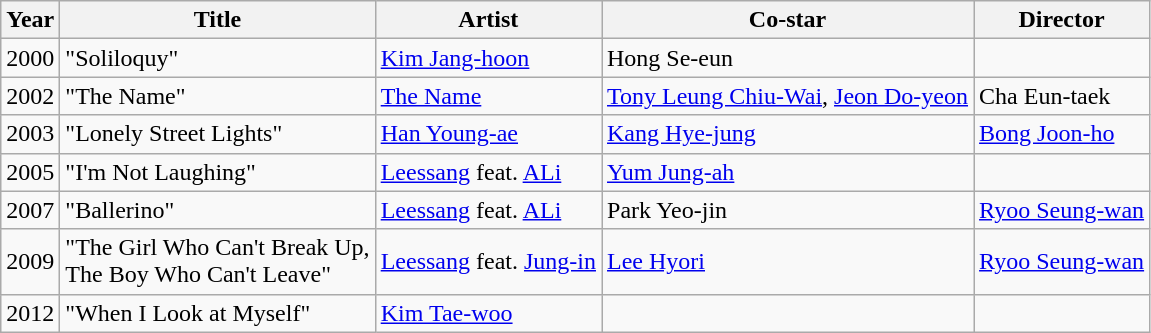<table class="wikitable sortable">
<tr>
<th>Year</th>
<th>Title</th>
<th>Artist</th>
<th>Co-star</th>
<th>Director</th>
</tr>
<tr>
<td>2000</td>
<td>"Soliloquy"</td>
<td><a href='#'>Kim Jang-hoon</a></td>
<td>Hong Se-eun</td>
<td></td>
</tr>
<tr>
<td>2002</td>
<td>"The Name"</td>
<td><a href='#'>The Name</a></td>
<td><a href='#'>Tony Leung Chiu-Wai</a>, <a href='#'>Jeon Do-yeon</a></td>
<td>Cha Eun-taek</td>
</tr>
<tr>
<td>2003</td>
<td>"Lonely Street Lights"</td>
<td><a href='#'>Han Young-ae</a></td>
<td><a href='#'>Kang Hye-jung</a></td>
<td><a href='#'>Bong Joon-ho</a></td>
</tr>
<tr>
<td>2005</td>
<td>"I'm Not Laughing"</td>
<td><a href='#'>Leessang</a> feat. <a href='#'>ALi</a></td>
<td><a href='#'>Yum Jung-ah</a></td>
<td></td>
</tr>
<tr>
<td>2007</td>
<td>"Ballerino"</td>
<td><a href='#'>Leessang</a> feat. <a href='#'>ALi</a></td>
<td>Park Yeo-jin</td>
<td><a href='#'>Ryoo Seung-wan</a></td>
</tr>
<tr>
<td>2009</td>
<td>"The Girl Who Can't Break Up,<br> The Boy Who Can't Leave"</td>
<td><a href='#'>Leessang</a> feat. <a href='#'>Jung-in</a></td>
<td><a href='#'>Lee Hyori</a></td>
<td><a href='#'>Ryoo Seung-wan</a></td>
</tr>
<tr>
<td>2012</td>
<td>"When I Look at Myself"</td>
<td><a href='#'>Kim Tae-woo</a></td>
<td></td>
<td></td>
</tr>
</table>
